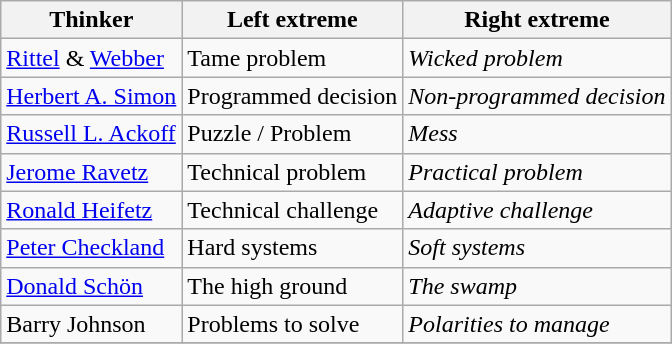<table class="wikitable">
<tr>
<th>Thinker</th>
<th>Left extreme</th>
<th>Right extreme</th>
</tr>
<tr>
<td><a href='#'>Rittel</a> & <a href='#'>Webber</a></td>
<td>Tame problem</td>
<td><em>Wicked problem</em></td>
</tr>
<tr>
<td><a href='#'>Herbert A. Simon</a></td>
<td>Programmed decision</td>
<td><em>Non-programmed decision</em></td>
</tr>
<tr>
<td><a href='#'>Russell L. Ackoff</a></td>
<td>Puzzle / Problem</td>
<td><em>Mess</em></td>
</tr>
<tr>
<td><a href='#'>Jerome Ravetz</a></td>
<td>Technical problem</td>
<td><em>Practical problem</em></td>
</tr>
<tr>
<td><a href='#'>Ronald Heifetz</a></td>
<td>Technical challenge</td>
<td><em>Adaptive challenge</em></td>
</tr>
<tr>
<td><a href='#'>Peter Checkland</a></td>
<td>Hard systems</td>
<td><em>Soft systems</em></td>
</tr>
<tr>
<td><a href='#'>Donald Schön</a></td>
<td>The high ground</td>
<td><em>The swamp</em></td>
</tr>
<tr>
<td>Barry Johnson</td>
<td>Problems to solve</td>
<td><em>Polarities to manage</em></td>
</tr>
<tr>
</tr>
</table>
